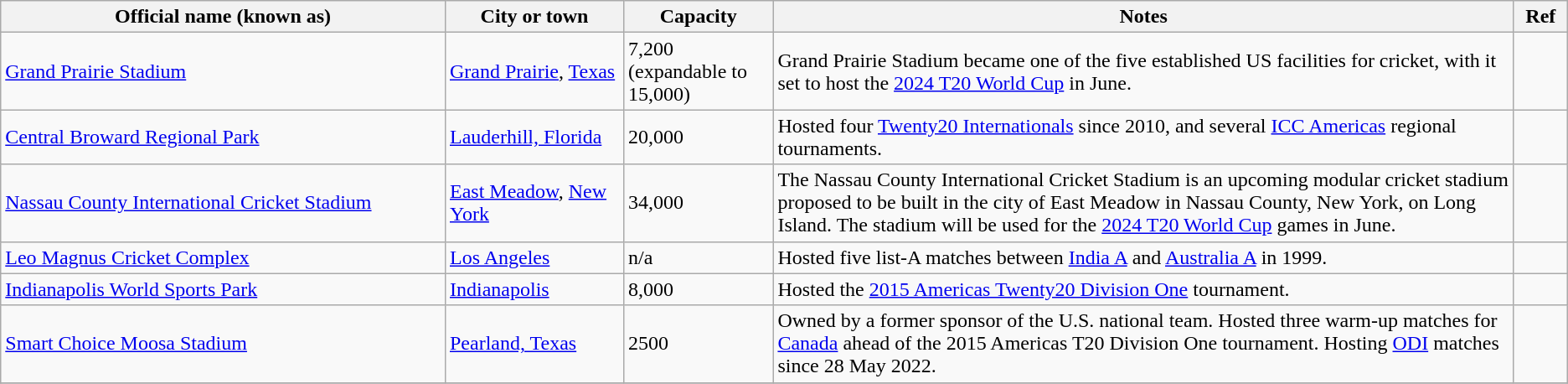<table class="wikitable">
<tr>
<th width=15%>Official name (known as)</th>
<th width=5%>City or town</th>
<th width=3%>Capacity</th>
<th width=25%>Notes</th>
<th width=1%>Ref</th>
</tr>
<tr>
<td><a href='#'>Grand Prairie Stadium</a></td>
<td><a href='#'>Grand Prairie</a>, <a href='#'>Texas</a></td>
<td>7,200 (expandable to 15,000)</td>
<td>Grand Prairie Stadium became one of the five established US facilities for cricket, with it set to host the <a href='#'>2024 T20 World Cup</a> in June.</td>
<td></td>
</tr>
<tr>
<td><a href='#'>Central Broward Regional Park</a></td>
<td><a href='#'>Lauderhill, Florida</a></td>
<td>20,000</td>
<td>Hosted four <a href='#'>Twenty20 Internationals</a> since 2010, and several <a href='#'>ICC Americas</a> regional tournaments.</td>
<td></td>
</tr>
<tr>
<td><a href='#'>Nassau County International Cricket Stadium</a></td>
<td><a href='#'>East Meadow</a>, <a href='#'>New York</a></td>
<td>34,000</td>
<td>The Nassau County International Cricket Stadium is an upcoming modular cricket stadium proposed to be built in the city of East Meadow in Nassau County, New York, on Long Island. The stadium will be used for the <a href='#'>2024 T20 World Cup</a> games in June.</td>
<td></td>
</tr>
<tr>
<td><a href='#'>Leo Magnus Cricket Complex</a></td>
<td><a href='#'>Los Angeles</a></td>
<td>n/a</td>
<td>Hosted five list-A matches between <a href='#'>India A</a> and <a href='#'>Australia A</a> in 1999.</td>
<td></td>
</tr>
<tr>
<td><a href='#'>Indianapolis World Sports Park</a></td>
<td><a href='#'>Indianapolis</a></td>
<td>8,000</td>
<td>Hosted the <a href='#'>2015 Americas Twenty20 Division One</a> tournament.</td>
<td></td>
</tr>
<tr>
<td><a href='#'>Smart Choice Moosa Stadium</a></td>
<td><a href='#'>Pearland, Texas</a></td>
<td>2500</td>
<td>Owned by a former sponsor of the U.S. national team. Hosted three warm-up matches for <a href='#'>Canada</a> ahead of the 2015 Americas T20 Division One tournament. Hosting <a href='#'>ODI</a> matches since 28 May 2022.</td>
<td></td>
</tr>
<tr>
</tr>
</table>
